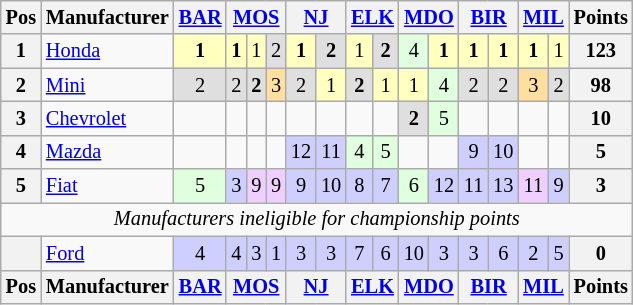<table class="wikitable" style="font-size:85%; text-align:center">
<tr valign="top">
<th valign="middle">Pos</th>
<th valign="middle">Manufacturer</th>
<th><a href='#'>BAR</a></th>
<th colspan=3><a href='#'>MOS</a></th>
<th colspan=2><a href='#'>NJ</a></th>
<th colspan=2><a href='#'>ELK</a></th>
<th colspan=2><a href='#'>MDO</a></th>
<th colspan=2><a href='#'>BIR</a></th>
<th colspan=2><a href='#'>MIL</a></th>
<th valign="middle">Points</th>
</tr>
<tr>
<th>1</th>
<td align="left"> <a href='#'>Honda</a></td>
<td style="background:#FFFFBF;"><strong>1</strong></td>
<td style="background:#FFFFBF;"><strong>1</strong></td>
<td style="background:#FFFFBF;">1</td>
<td style="background:#DFDFDF;">2</td>
<td style="background:#FFFFBF;"><strong>1</strong></td>
<td style="background:#DFDFDF;"><strong>2</strong></td>
<td style="background:#FFFFBF;">1</td>
<td style="background:#DFDFDF;"><strong>2</strong></td>
<td style="background:#DFFFDF;">4</td>
<td style="background:#FFFFBF;"><strong>1</strong></td>
<td style="background:#FFFFBF;"><strong>1</strong></td>
<td style="background:#FFFFBF;"><strong>1</strong></td>
<td style="background:#FFFFBF;"><strong>1</strong></td>
<td style="background:#FFFFBF;">1</td>
<th>123</th>
</tr>
<tr>
<th>2</th>
<td align="left"> <a href='#'>Mini</a></td>
<td style="background:#DFDFDF;">2</td>
<td style="background:#DFDFDF;">2</td>
<td style="background:#DFDFDF;"><strong>2</strong></td>
<td style="background:#FFDF9F;">3</td>
<td style="background:#DFDFDF;">2</td>
<td style="background:#FFFFBF;">1</td>
<td style="background:#DFDFDF;"><strong>2</strong></td>
<td style="background:#FFFFBF;">1</td>
<td style="background:#FFFFBF;">1</td>
<td style="background:#DFFFDF;">4</td>
<td style="background:#DFDFDF;">2</td>
<td style="background:#DFDFDF;">2</td>
<td style="background:#FFDF9F;">3</td>
<td style="background:#DFDFDF;">2</td>
<th>98</th>
</tr>
<tr>
<th>3</th>
<td align="left"> <a href='#'>Chevrolet</a></td>
<td></td>
<td></td>
<td></td>
<td></td>
<td></td>
<td></td>
<td></td>
<td></td>
<td style="background:#DFDFDF;"><strong>2</strong></td>
<td style="background:#DFFFDF;">5</td>
<td></td>
<td></td>
<td></td>
<td></td>
<th>10</th>
</tr>
<tr>
<th>4</th>
<td align="left"> <a href='#'>Mazda</a></td>
<td></td>
<td></td>
<td></td>
<td></td>
<td style="background:#CFCFFF;">12</td>
<td style="background:#CFCFFF;">11</td>
<td style="background:#DFFFDF;">4</td>
<td style="background:#DFFFDF;">5</td>
<td></td>
<td></td>
<td style="background:#CFCFFF;">9</td>
<td style="background:#CFCFFF;">10</td>
<td></td>
<td></td>
<th>5</th>
</tr>
<tr>
<th>5</th>
<td align="left"> <a href='#'>Fiat</a></td>
<td style="background:#DFFFDF;">5</td>
<td style="background:#CFCFFF;">3</td>
<td style="background:#EFCFFF;">9</td>
<td style="background:#EFCFFF;">9</td>
<td style="background:#CFCFFF;">9</td>
<td style="background:#CFCFFF;">10</td>
<td style="background:#CFCFFF;">8</td>
<td style="background:#CFCFFF;">7</td>
<td style="background:#DFFFDF;">6</td>
<td style="background:#CFCFFF;">12</td>
<td style="background:#CFCFFF;">11</td>
<td style="background:#CFCFFF;">13</td>
<td style="background:#EFCFFF;">11</td>
<td style="background:#CFCFFF;">9</td>
<th>3</th>
</tr>
<tr>
<td colspan=18><em>Manufacturers ineligible for championship points</em></td>
</tr>
<tr>
<th></th>
<td align="left"> <a href='#'>Ford</a></td>
<td style="background:#CFCFFF;">4</td>
<td style="background:#CFCFFF;">4</td>
<td style="background:#CFCFFF;">3</td>
<td style="background:#CFCFFF;">1</td>
<td style="background:#CFCFFF;">3</td>
<td style="background:#CFCFFF;">3</td>
<td style="background:#CFCFFF;">7</td>
<td style="background:#CFCFFF;">6</td>
<td style="background:#CFCFFF;">10</td>
<td style="background:#CFCFFF;">3</td>
<td style="background:#CFCFFF;">3</td>
<td style="background:#CFCFFF;">6</td>
<td style="background:#CFCFFF;">2</td>
<td style="background:#CFCFFF;">5</td>
<th>0</th>
</tr>
<tr valign="top">
<th valign="middle">Pos</th>
<th valign="middle">Manufacturer</th>
<th><a href='#'>BAR</a></th>
<th colspan=3><a href='#'>MOS</a></th>
<th colspan=2><a href='#'>NJ</a></th>
<th colspan=2><a href='#'>ELK</a></th>
<th colspan=2><a href='#'>MDO</a></th>
<th colspan=2><a href='#'>BIR</a></th>
<th colspan=2><a href='#'>MIL</a></th>
<th valign="middle">Points</th>
</tr>
</table>
